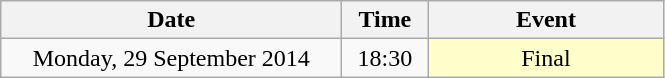<table class = "wikitable" style="text-align:center;">
<tr>
<th width=220>Date</th>
<th width=50>Time</th>
<th width=150>Event</th>
</tr>
<tr>
<td>Monday, 29 September 2014</td>
<td>18:30</td>
<td bgcolor=ffffcc>Final</td>
</tr>
</table>
